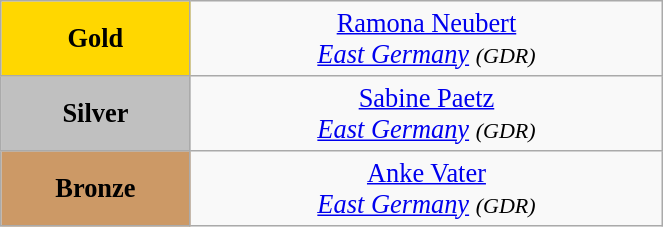<table class="wikitable" style=" text-align:center; font-size:110%;" width="35%">
<tr>
<td bgcolor="gold"><strong>Gold</strong></td>
<td> <a href='#'>Ramona Neubert</a><br><em><a href='#'>East Germany</a> <small>(GDR)</small></em></td>
</tr>
<tr>
<td bgcolor="silver"><strong>Silver</strong></td>
<td> <a href='#'>Sabine Paetz</a><br><em><a href='#'>East Germany</a> <small>(GDR)</small></em></td>
</tr>
<tr>
<td bgcolor="CC9966"><strong>Bronze</strong></td>
<td> <a href='#'>Anke Vater</a><br><em><a href='#'>East Germany</a> <small>(GDR)</small></em></td>
</tr>
</table>
